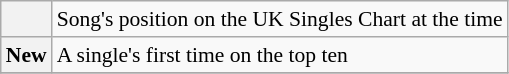<table class="wikitable plainrowheaders" style="font-size:90%;">
<tr>
<th scope=col></th>
<td>Song's position on the UK Singles Chart at the time</td>
</tr>
<tr>
<th scope=row style="text-align:center;">New</th>
<td>A single's first time on the top ten</td>
</tr>
<tr>
</tr>
</table>
